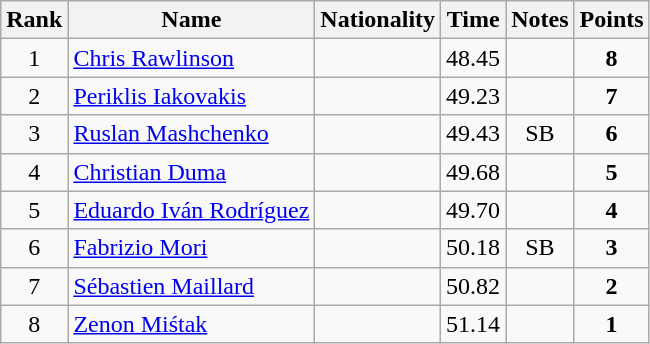<table class="wikitable sortable" style="text-align:center">
<tr>
<th>Rank</th>
<th>Name</th>
<th>Nationality</th>
<th>Time</th>
<th>Notes</th>
<th>Points</th>
</tr>
<tr>
<td>1</td>
<td align=left><a href='#'>Chris Rawlinson</a></td>
<td align=left></td>
<td>48.45</td>
<td></td>
<td><strong>8</strong></td>
</tr>
<tr>
<td>2</td>
<td align=left><a href='#'>Periklis Iakovakis</a></td>
<td align=left></td>
<td>49.23</td>
<td></td>
<td><strong>7</strong></td>
</tr>
<tr>
<td>3</td>
<td align=left><a href='#'>Ruslan Mashchenko</a></td>
<td align=left></td>
<td>49.43</td>
<td>SB</td>
<td><strong>6</strong></td>
</tr>
<tr>
<td>4</td>
<td align=left><a href='#'>Christian Duma</a></td>
<td align=left></td>
<td>49.68</td>
<td></td>
<td><strong>5</strong></td>
</tr>
<tr>
<td>5</td>
<td align=left><a href='#'>Eduardo Iván Rodríguez</a></td>
<td align=left></td>
<td>49.70</td>
<td></td>
<td><strong>4</strong></td>
</tr>
<tr>
<td>6</td>
<td align=left><a href='#'>Fabrizio Mori</a></td>
<td align=left></td>
<td>50.18</td>
<td>SB</td>
<td><strong>3</strong></td>
</tr>
<tr>
<td>7</td>
<td align=left><a href='#'>Sébastien Maillard</a></td>
<td align=left></td>
<td>50.82</td>
<td></td>
<td><strong>2</strong></td>
</tr>
<tr>
<td>8</td>
<td align=left><a href='#'>Zenon Miśtak</a></td>
<td align=left></td>
<td>51.14</td>
<td></td>
<td><strong>1</strong></td>
</tr>
</table>
